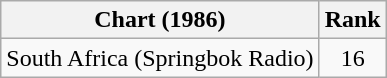<table class="wikitable">
<tr>
<th>Chart (1986)</th>
<th style="text-align:center;">Rank</th>
</tr>
<tr>
<td>South Africa (Springbok Radio)</td>
<td style="text-align:center;">16</td>
</tr>
</table>
